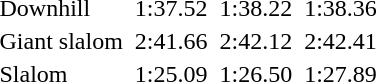<table>
<tr>
<td>Downhill<br></td>
<td></td>
<td>1:37.52</td>
<td></td>
<td>1:38.22</td>
<td></td>
<td>1:38.36</td>
</tr>
<tr>
<td>Giant slalom<br></td>
<td></td>
<td>2:41.66</td>
<td></td>
<td>2:42.12</td>
<td></td>
<td>2:42.41</td>
</tr>
<tr>
<td>Slalom<br></td>
<td></td>
<td>1:25.09</td>
<td></td>
<td>1:26.50</td>
<td></td>
<td>1:27.89</td>
</tr>
</table>
